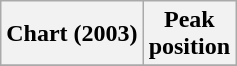<table class="wikitable plainrowheaders">
<tr>
<th scope="col">Chart (2003)</th>
<th scope="col">Peak<br>position</th>
</tr>
<tr>
</tr>
</table>
